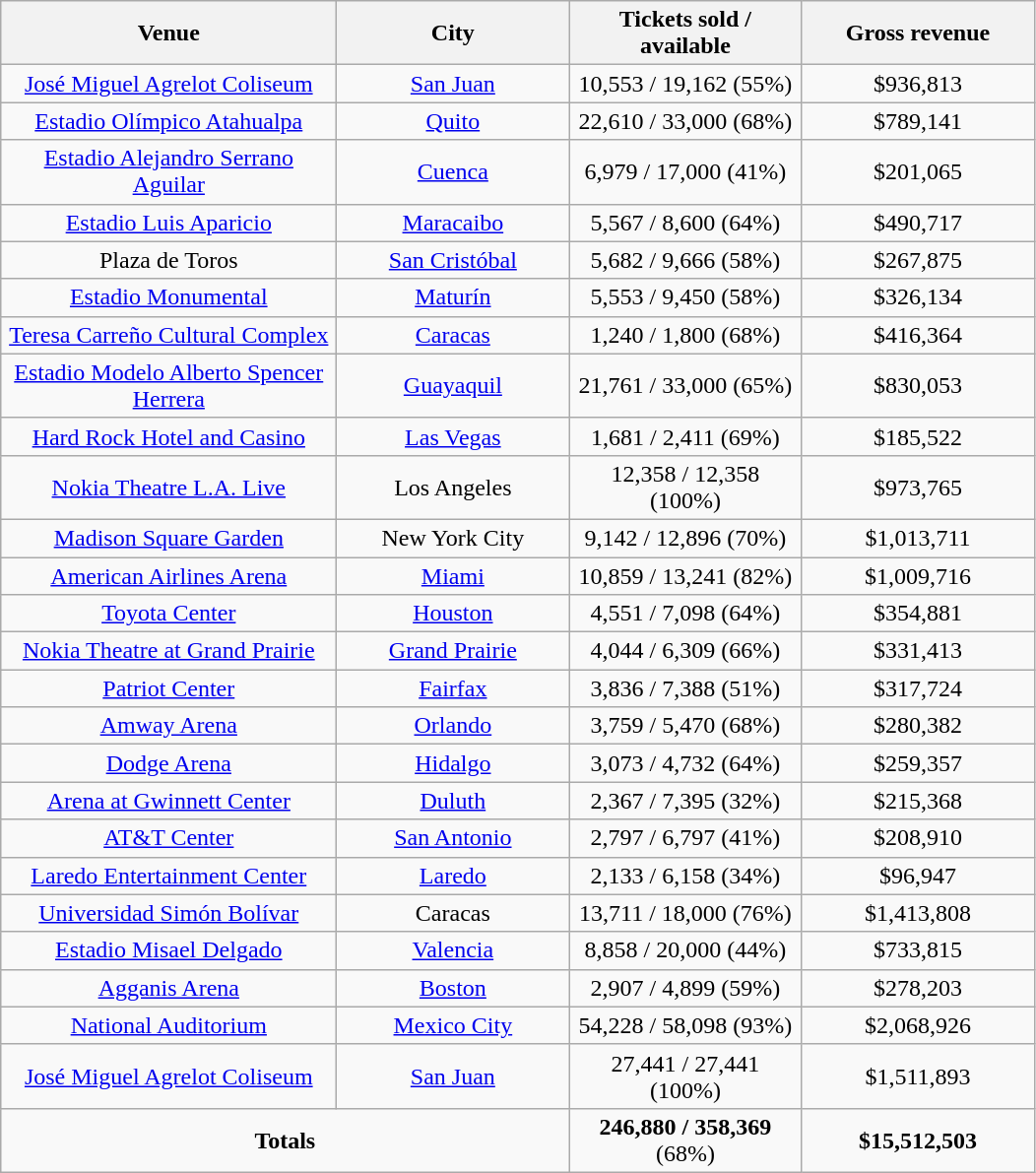<table class="wikitable" style="text-align:center;">
<tr>
<th width="220">Venue</th>
<th width="150">City</th>
<th width="150">Tickets sold / available</th>
<th width="150">Gross revenue</th>
</tr>
<tr>
<td><a href='#'>José Miguel Agrelot Coliseum</a></td>
<td><a href='#'>San Juan</a></td>
<td>10,553 / 19,162 (55%)</td>
<td>$936,813</td>
</tr>
<tr>
<td><a href='#'>Estadio Olímpico Atahualpa</a></td>
<td><a href='#'>Quito</a></td>
<td>22,610 / 33,000 (68%)</td>
<td>$789,141</td>
</tr>
<tr>
<td><a href='#'>Estadio Alejandro Serrano Aguilar</a></td>
<td><a href='#'>Cuenca</a></td>
<td>6,979 / 17,000 (41%)</td>
<td>$201,065</td>
</tr>
<tr>
<td><a href='#'>Estadio Luis Aparicio</a></td>
<td><a href='#'>Maracaibo</a></td>
<td>5,567 / 8,600 (64%)</td>
<td>$490,717</td>
</tr>
<tr>
<td>Plaza de Toros</td>
<td><a href='#'>San Cristóbal</a></td>
<td>5,682 / 9,666 (58%)</td>
<td>$267,875</td>
</tr>
<tr>
<td><a href='#'>Estadio Monumental</a></td>
<td><a href='#'>Maturín</a></td>
<td>5,553 / 9,450 (58%)</td>
<td>$326,134</td>
</tr>
<tr>
<td><a href='#'>Teresa Carreño Cultural Complex</a></td>
<td><a href='#'>Caracas</a></td>
<td>1,240 / 1,800 (68%)</td>
<td>$416,364</td>
</tr>
<tr>
<td><a href='#'>Estadio Modelo Alberto Spencer Herrera</a></td>
<td><a href='#'>Guayaquil</a></td>
<td>21,761 / 33,000 (65%)</td>
<td>$830,053</td>
</tr>
<tr>
<td><a href='#'>Hard Rock Hotel and Casino</a></td>
<td><a href='#'>Las Vegas</a></td>
<td>1,681 / 2,411 (69%)</td>
<td>$185,522</td>
</tr>
<tr>
<td><a href='#'>Nokia Theatre L.A. Live</a></td>
<td>Los Angeles</td>
<td>12,358 / 12,358 (100%)</td>
<td>$973,765</td>
</tr>
<tr>
<td><a href='#'>Madison Square Garden</a></td>
<td>New York City</td>
<td>9,142 / 12,896 (70%)</td>
<td>$1,013,711</td>
</tr>
<tr>
<td><a href='#'>American Airlines Arena</a></td>
<td><a href='#'>Miami</a></td>
<td>10,859 / 13,241 (82%)</td>
<td>$1,009,716</td>
</tr>
<tr>
<td><a href='#'>Toyota Center</a></td>
<td><a href='#'>Houston</a></td>
<td>4,551 / 7,098 (64%)</td>
<td>$354,881</td>
</tr>
<tr>
<td><a href='#'>Nokia Theatre at Grand Prairie</a></td>
<td><a href='#'>Grand Prairie</a></td>
<td>4,044 / 6,309 (66%)</td>
<td>$331,413</td>
</tr>
<tr>
<td><a href='#'>Patriot Center</a></td>
<td><a href='#'>Fairfax</a></td>
<td>3,836 / 7,388 (51%)</td>
<td>$317,724</td>
</tr>
<tr>
<td><a href='#'>Amway Arena</a></td>
<td><a href='#'>Orlando</a></td>
<td>3,759 / 5,470 (68%)</td>
<td>$280,382</td>
</tr>
<tr>
<td><a href='#'>Dodge Arena</a></td>
<td><a href='#'>Hidalgo</a></td>
<td>3,073 / 4,732 (64%)</td>
<td>$259,357</td>
</tr>
<tr>
<td><a href='#'>Arena at Gwinnett Center</a></td>
<td><a href='#'>Duluth</a></td>
<td>2,367 / 7,395 (32%)</td>
<td>$215,368</td>
</tr>
<tr>
<td><a href='#'>AT&T Center</a></td>
<td><a href='#'>San Antonio</a></td>
<td>2,797 / 6,797 (41%)</td>
<td>$208,910</td>
</tr>
<tr>
<td><a href='#'>Laredo Entertainment Center</a></td>
<td><a href='#'>Laredo</a></td>
<td>2,133 / 6,158 (34%)</td>
<td>$96,947</td>
</tr>
<tr>
<td><a href='#'>Universidad Simón Bolívar</a></td>
<td>Caracas</td>
<td>13,711 / 18,000 (76%)</td>
<td>$1,413,808</td>
</tr>
<tr>
<td><a href='#'>Estadio Misael Delgado</a></td>
<td><a href='#'>Valencia</a></td>
<td>8,858 / 20,000 (44%)</td>
<td>$733,815</td>
</tr>
<tr>
<td><a href='#'>Agganis Arena</a></td>
<td><a href='#'>Boston</a></td>
<td>2,907 / 4,899 (59%)</td>
<td>$278,203</td>
</tr>
<tr>
<td><a href='#'>National Auditorium</a></td>
<td><a href='#'>Mexico City</a></td>
<td>54,228 / 58,098 (93%)</td>
<td>$2,068,926</td>
</tr>
<tr>
<td><a href='#'>José Miguel Agrelot Coliseum</a></td>
<td><a href='#'>San Juan</a></td>
<td>27,441 / 27,441 (100%)</td>
<td>$1,511,893</td>
</tr>
<tr>
<td colspan=2><strong>Totals</strong></td>
<td><strong>246,880 / 358,369</strong> (68%)</td>
<td><strong>$15,512,503</strong></td>
</tr>
</table>
